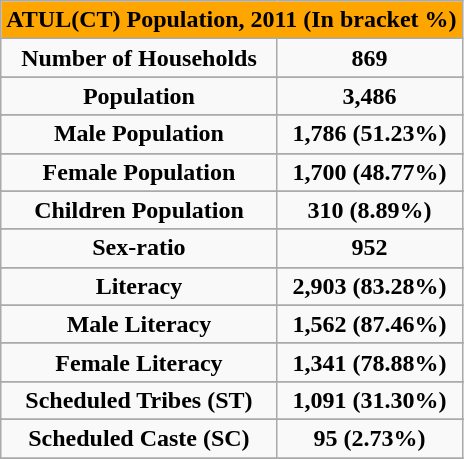<table class="wikitable plainrowheaders unsortable" style="text-align:center">
<tr>
<th scope="col" colspan="2" style="background:orange;">ATUL(CT) Population, 2011 (In bracket %)</th>
</tr>
<tr>
<td valign="center"><strong>Number of Households</strong></td>
<td valign="center"><strong>869</strong></td>
</tr>
<tr>
</tr>
<tr>
<td valign="center"><strong>Population</strong></td>
<td valign="center"><strong>3,486</strong></td>
</tr>
<tr>
</tr>
<tr>
<td valign="center"><strong>Male Population</strong></td>
<td valign="center"><strong>1,786 (51.23%)</strong></td>
</tr>
<tr>
</tr>
<tr>
<td valign="center"><strong>Female Population</strong></td>
<td valign="center"><strong>1,700 (48.77%)</strong></td>
</tr>
<tr>
</tr>
<tr>
<td valign="center"><strong>Children Population</strong></td>
<td valign="center"><strong>310 (8.89%)</strong></td>
</tr>
<tr>
</tr>
<tr>
<td valign="center"><strong>Sex-ratio</strong></td>
<td valign="center"><strong>952</strong></td>
</tr>
<tr>
</tr>
<tr>
<td valign="center"><strong>Literacy</strong></td>
<td valign="center"><strong>2,903 (83.28%)</strong></td>
</tr>
<tr>
</tr>
<tr>
<td valign="center"><strong>Male Literacy</strong></td>
<td valign="center"><strong>1,562 (87.46%)</strong></td>
</tr>
<tr>
</tr>
<tr>
<td valign="center"><strong>Female Literacy</strong></td>
<td valign="center"><strong>1,341 (78.88%)</strong></td>
</tr>
<tr>
</tr>
<tr>
<td valign="center"><strong>Scheduled Tribes (ST)</strong></td>
<td valign="center"><strong>1,091 (31.30%)</strong></td>
</tr>
<tr>
</tr>
<tr>
<td valign="center"><strong>Scheduled Caste (SC)</strong></td>
<td valign="center"><strong>95 (2.73%)</strong></td>
</tr>
<tr>
</tr>
</table>
